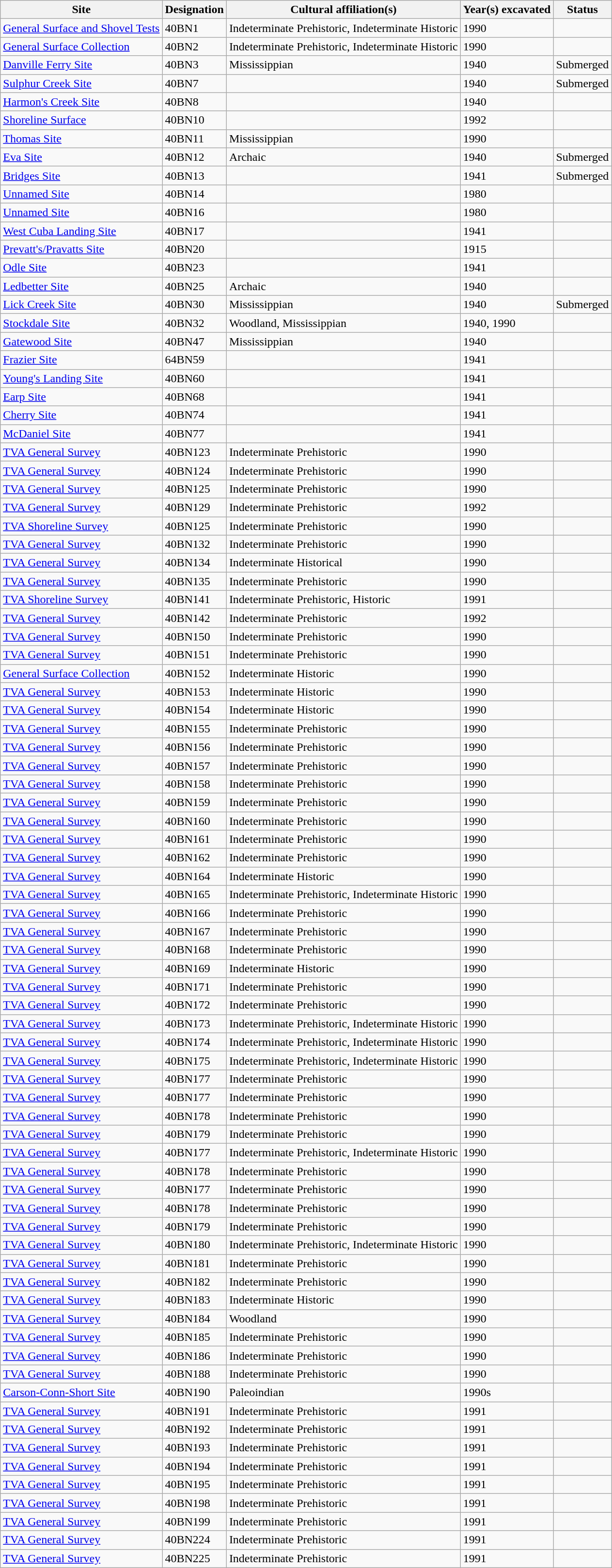<table class="wikitable">
<tr>
<th>Site</th>
<th>Designation</th>
<th>Cultural affiliation(s)</th>
<th>Year(s) excavated</th>
<th>Status</th>
</tr>
<tr>
<td><a href='#'>General Surface and Shovel Tests</a></td>
<td>40BN1</td>
<td>Indeterminate Prehistoric, Indeterminate Historic</td>
<td>1990</td>
<td></td>
</tr>
<tr>
<td><a href='#'>General Surface Collection</a></td>
<td>40BN2</td>
<td>Indeterminate Prehistoric, Indeterminate Historic</td>
<td>1990</td>
<td></td>
</tr>
<tr>
<td><a href='#'>Danville Ferry Site</a></td>
<td>40BN3</td>
<td>Mississippian</td>
<td>1940</td>
<td>Submerged</td>
</tr>
<tr>
<td><a href='#'>Sulphur Creek Site</a></td>
<td>40BN7</td>
<td></td>
<td>1940</td>
<td>Submerged</td>
</tr>
<tr>
<td><a href='#'>Harmon's Creek Site</a></td>
<td>40BN8</td>
<td></td>
<td>1940</td>
<td></td>
</tr>
<tr>
<td><a href='#'>Shoreline Surface</a></td>
<td>40BN10</td>
<td></td>
<td>1992</td>
<td></td>
</tr>
<tr>
<td><a href='#'>Thomas Site</a></td>
<td>40BN11</td>
<td>Mississippian</td>
<td>1990</td>
<td></td>
</tr>
<tr>
<td><a href='#'>Eva Site</a></td>
<td>40BN12</td>
<td>Archaic</td>
<td>1940</td>
<td>Submerged</td>
</tr>
<tr>
<td><a href='#'>Bridges Site</a></td>
<td>40BN13</td>
<td></td>
<td>1941</td>
<td>Submerged</td>
</tr>
<tr>
<td><a href='#'>Unnamed Site</a></td>
<td>40BN14</td>
<td></td>
<td>1980</td>
<td></td>
</tr>
<tr>
<td><a href='#'>Unnamed Site</a></td>
<td>40BN16</td>
<td></td>
<td>1980</td>
<td></td>
</tr>
<tr>
<td><a href='#'>West Cuba Landing Site</a></td>
<td>40BN17</td>
<td></td>
<td>1941</td>
<td></td>
</tr>
<tr>
<td><a href='#'>Prevatt's/Pravatts Site</a></td>
<td>40BN20</td>
<td></td>
<td>1915</td>
<td></td>
</tr>
<tr>
<td><a href='#'>Odle Site</a></td>
<td>40BN23</td>
<td></td>
<td>1941</td>
<td></td>
</tr>
<tr>
<td><a href='#'>Ledbetter Site</a></td>
<td>40BN25</td>
<td>Archaic</td>
<td>1940</td>
<td></td>
</tr>
<tr>
<td><a href='#'>Lick Creek Site</a></td>
<td>40BN30</td>
<td>Mississippian</td>
<td>1940</td>
<td>Submerged</td>
</tr>
<tr>
<td><a href='#'>Stockdale Site</a></td>
<td>40BN32</td>
<td>Woodland, Mississippian</td>
<td>1940, 1990</td>
<td></td>
</tr>
<tr>
<td><a href='#'>Gatewood Site</a></td>
<td>40BN47</td>
<td>Mississippian</td>
<td>1940</td>
<td></td>
</tr>
<tr>
<td><a href='#'>Frazier Site</a></td>
<td>64BN59</td>
<td></td>
<td>1941</td>
<td></td>
</tr>
<tr>
<td><a href='#'>Young's Landing Site</a></td>
<td>40BN60</td>
<td></td>
<td>1941</td>
<td></td>
</tr>
<tr>
<td><a href='#'>Earp Site</a></td>
<td>40BN68</td>
<td></td>
<td>1941</td>
<td></td>
</tr>
<tr>
<td><a href='#'>Cherry Site</a></td>
<td>40BN74</td>
<td></td>
<td>1941</td>
<td></td>
</tr>
<tr>
<td><a href='#'>McDaniel Site</a></td>
<td>40BN77</td>
<td></td>
<td>1941</td>
<td></td>
</tr>
<tr>
<td><a href='#'>TVA General Survey</a></td>
<td>40BN123</td>
<td>Indeterminate Prehistoric</td>
<td>1990</td>
<td></td>
</tr>
<tr>
<td><a href='#'>TVA General Survey</a></td>
<td>40BN124</td>
<td>Indeterminate Prehistoric</td>
<td>1990</td>
<td></td>
</tr>
<tr>
<td><a href='#'>TVA General Survey</a></td>
<td>40BN125</td>
<td>Indeterminate Prehistoric</td>
<td>1990</td>
<td></td>
</tr>
<tr>
<td><a href='#'>TVA General Survey</a></td>
<td>40BN129</td>
<td>Indeterminate Prehistoric</td>
<td>1992</td>
<td></td>
</tr>
<tr>
<td><a href='#'>TVA Shoreline Survey</a></td>
<td>40BN125</td>
<td>Indeterminate Prehistoric</td>
<td>1990</td>
<td></td>
</tr>
<tr>
<td><a href='#'>TVA General Survey</a></td>
<td>40BN132</td>
<td>Indeterminate Prehistoric</td>
<td>1990</td>
<td></td>
</tr>
<tr>
<td><a href='#'>TVA General Survey</a></td>
<td>40BN134</td>
<td>Indeterminate Historical</td>
<td>1990</td>
<td></td>
</tr>
<tr>
<td><a href='#'>TVA General Survey</a></td>
<td>40BN135</td>
<td>Indeterminate Prehistoric</td>
<td>1990</td>
<td></td>
</tr>
<tr>
<td><a href='#'>TVA Shoreline Survey</a></td>
<td>40BN141</td>
<td>Indeterminate Prehistoric, Historic</td>
<td>1991</td>
<td></td>
</tr>
<tr>
<td><a href='#'>TVA General Survey</a></td>
<td>40BN142</td>
<td>Indeterminate Prehistoric</td>
<td>1992</td>
<td></td>
</tr>
<tr>
<td><a href='#'>TVA General Survey</a></td>
<td>40BN150</td>
<td>Indeterminate Prehistoric</td>
<td>1990</td>
<td></td>
</tr>
<tr>
<td><a href='#'>TVA General Survey</a></td>
<td>40BN151</td>
<td>Indeterminate Prehistoric</td>
<td>1990</td>
<td></td>
</tr>
<tr>
<td><a href='#'>General Surface Collection</a></td>
<td>40BN152</td>
<td>Indeterminate Historic</td>
<td>1990</td>
<td></td>
</tr>
<tr>
<td><a href='#'>TVA General Survey</a></td>
<td>40BN153</td>
<td>Indeterminate Historic</td>
<td>1990</td>
<td></td>
</tr>
<tr>
<td><a href='#'>TVA General Survey</a></td>
<td>40BN154</td>
<td>Indeterminate Historic</td>
<td>1990</td>
<td></td>
</tr>
<tr>
<td><a href='#'>TVA General Survey</a></td>
<td>40BN155</td>
<td>Indeterminate Prehistoric</td>
<td>1990</td>
<td></td>
</tr>
<tr>
<td><a href='#'>TVA General Survey</a></td>
<td>40BN156</td>
<td>Indeterminate Prehistoric</td>
<td>1990</td>
<td></td>
</tr>
<tr>
<td><a href='#'>TVA General Survey</a></td>
<td>40BN157</td>
<td>Indeterminate Prehistoric</td>
<td>1990</td>
<td></td>
</tr>
<tr>
<td><a href='#'>TVA General Survey</a></td>
<td>40BN158</td>
<td>Indeterminate Prehistoric</td>
<td>1990</td>
<td></td>
</tr>
<tr>
<td><a href='#'>TVA General Survey</a></td>
<td>40BN159</td>
<td>Indeterminate Prehistoric</td>
<td>1990</td>
<td></td>
</tr>
<tr>
<td><a href='#'>TVA General Survey</a></td>
<td>40BN160</td>
<td>Indeterminate Prehistoric</td>
<td>1990</td>
<td></td>
</tr>
<tr>
<td><a href='#'>TVA General Survey</a></td>
<td>40BN161</td>
<td>Indeterminate Prehistoric</td>
<td>1990</td>
<td></td>
</tr>
<tr>
<td><a href='#'>TVA General Survey</a></td>
<td>40BN162</td>
<td>Indeterminate Prehistoric</td>
<td>1990</td>
<td></td>
</tr>
<tr>
<td><a href='#'>TVA General Survey</a></td>
<td>40BN164</td>
<td>Indeterminate Historic</td>
<td>1990</td>
<td></td>
</tr>
<tr>
<td><a href='#'>TVA General Survey</a></td>
<td>40BN165</td>
<td>Indeterminate Prehistoric, Indeterminate Historic</td>
<td>1990</td>
<td></td>
</tr>
<tr>
<td><a href='#'>TVA General Survey</a></td>
<td>40BN166</td>
<td>Indeterminate Prehistoric</td>
<td>1990</td>
<td></td>
</tr>
<tr>
<td><a href='#'>TVA General Survey</a></td>
<td>40BN167</td>
<td>Indeterminate Prehistoric</td>
<td>1990</td>
<td></td>
</tr>
<tr>
<td><a href='#'>TVA General Survey</a></td>
<td>40BN168</td>
<td>Indeterminate Prehistoric</td>
<td>1990</td>
<td></td>
</tr>
<tr>
<td><a href='#'>TVA General Survey</a></td>
<td>40BN169</td>
<td>Indeterminate Historic</td>
<td>1990</td>
<td></td>
</tr>
<tr>
<td><a href='#'>TVA General Survey</a></td>
<td>40BN171</td>
<td>Indeterminate Prehistoric</td>
<td>1990</td>
<td></td>
</tr>
<tr>
<td><a href='#'>TVA General Survey</a></td>
<td>40BN172</td>
<td>Indeterminate Prehistoric</td>
<td>1990</td>
<td></td>
</tr>
<tr>
<td><a href='#'>TVA General Survey</a></td>
<td>40BN173</td>
<td>Indeterminate Prehistoric, Indeterminate Historic</td>
<td>1990</td>
<td></td>
</tr>
<tr>
<td><a href='#'>TVA General Survey</a></td>
<td>40BN174</td>
<td>Indeterminate Prehistoric, Indeterminate Historic</td>
<td>1990</td>
<td></td>
</tr>
<tr>
<td><a href='#'>TVA General Survey</a></td>
<td>40BN175</td>
<td>Indeterminate Prehistoric, Indeterminate Historic</td>
<td>1990</td>
<td></td>
</tr>
<tr>
<td><a href='#'>TVA General Survey</a></td>
<td>40BN177</td>
<td>Indeterminate Prehistoric</td>
<td>1990</td>
<td></td>
</tr>
<tr>
<td><a href='#'>TVA General Survey</a></td>
<td>40BN177</td>
<td>Indeterminate Prehistoric</td>
<td>1990</td>
<td></td>
</tr>
<tr>
<td><a href='#'>TVA General Survey</a></td>
<td>40BN178</td>
<td>Indeterminate Prehistoric</td>
<td>1990</td>
<td></td>
</tr>
<tr>
<td><a href='#'>TVA General Survey</a></td>
<td>40BN179</td>
<td>Indeterminate Prehistoric</td>
<td>1990</td>
<td></td>
</tr>
<tr>
<td><a href='#'>TVA General Survey</a></td>
<td>40BN177</td>
<td>Indeterminate Prehistoric, Indeterminate Historic</td>
<td>1990</td>
<td></td>
</tr>
<tr>
<td><a href='#'>TVA General Survey</a></td>
<td>40BN178</td>
<td>Indeterminate Prehistoric</td>
<td>1990</td>
<td></td>
</tr>
<tr>
<td><a href='#'>TVA General Survey</a></td>
<td>40BN177</td>
<td>Indeterminate Prehistoric</td>
<td>1990</td>
<td></td>
</tr>
<tr>
<td><a href='#'>TVA General Survey</a></td>
<td>40BN178</td>
<td>Indeterminate Prehistoric</td>
<td>1990</td>
<td></td>
</tr>
<tr>
<td><a href='#'>TVA General Survey</a></td>
<td>40BN179</td>
<td>Indeterminate Prehistoric</td>
<td>1990</td>
<td></td>
</tr>
<tr>
<td><a href='#'>TVA General Survey</a></td>
<td>40BN180</td>
<td>Indeterminate Prehistoric, Indeterminate Historic</td>
<td>1990</td>
<td></td>
</tr>
<tr>
<td><a href='#'>TVA General Survey</a></td>
<td>40BN181</td>
<td>Indeterminate Prehistoric</td>
<td>1990</td>
<td></td>
</tr>
<tr>
<td><a href='#'>TVA General Survey</a></td>
<td>40BN182</td>
<td>Indeterminate Prehistoric</td>
<td>1990</td>
<td></td>
</tr>
<tr>
<td><a href='#'>TVA General Survey</a></td>
<td>40BN183</td>
<td>Indeterminate Historic</td>
<td>1990</td>
<td></td>
</tr>
<tr>
<td><a href='#'>TVA General Survey</a></td>
<td>40BN184</td>
<td>Woodland</td>
<td>1990</td>
<td></td>
</tr>
<tr>
<td><a href='#'>TVA General Survey</a></td>
<td>40BN185</td>
<td>Indeterminate Prehistoric</td>
<td>1990</td>
<td></td>
</tr>
<tr>
<td><a href='#'>TVA General Survey</a></td>
<td>40BN186</td>
<td>Indeterminate Prehistoric</td>
<td>1990</td>
<td></td>
</tr>
<tr>
<td><a href='#'>TVA General Survey</a></td>
<td>40BN188</td>
<td>Indeterminate Prehistoric</td>
<td>1990</td>
<td></td>
</tr>
<tr>
<td><a href='#'>Carson-Conn-Short Site</a></td>
<td>40BN190</td>
<td>Paleoindian</td>
<td>1990s</td>
<td></td>
</tr>
<tr>
<td><a href='#'>TVA General Survey</a></td>
<td>40BN191</td>
<td>Indeterminate Prehistoric</td>
<td>1991</td>
<td></td>
</tr>
<tr>
<td><a href='#'>TVA General Survey</a></td>
<td>40BN192</td>
<td>Indeterminate Prehistoric</td>
<td>1991</td>
<td></td>
</tr>
<tr>
<td><a href='#'>TVA General Survey</a></td>
<td>40BN193</td>
<td>Indeterminate Prehistoric</td>
<td>1991</td>
<td></td>
</tr>
<tr>
<td><a href='#'>TVA General Survey</a></td>
<td>40BN194</td>
<td>Indeterminate Prehistoric</td>
<td>1991</td>
<td></td>
</tr>
<tr>
<td><a href='#'>TVA General Survey</a></td>
<td>40BN195</td>
<td>Indeterminate Prehistoric</td>
<td>1991</td>
<td></td>
</tr>
<tr>
<td><a href='#'>TVA General Survey</a></td>
<td>40BN198</td>
<td>Indeterminate Prehistoric</td>
<td>1991</td>
<td></td>
</tr>
<tr>
<td><a href='#'>TVA General Survey</a></td>
<td>40BN199</td>
<td>Indeterminate Prehistoric</td>
<td>1991</td>
<td></td>
</tr>
<tr>
<td><a href='#'>TVA General Survey</a></td>
<td>40BN224</td>
<td>Indeterminate Prehistoric</td>
<td>1991</td>
<td></td>
</tr>
<tr>
<td><a href='#'>TVA General Survey</a></td>
<td>40BN225</td>
<td>Indeterminate Prehistoric</td>
<td>1991</td>
<td></td>
</tr>
</table>
